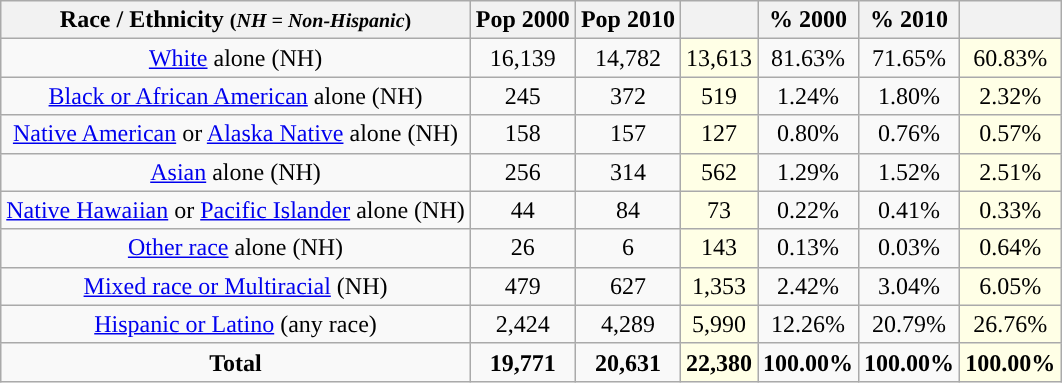<table class="wikitable" style="text-align:center;">
<tr>
<th>Race / Ethnicity <small>(<em>NH = Non-Hispanic</em>)</small></th>
<th>Pop 2000</th>
<th>Pop 2010</th>
<th></th>
<th>% 2000</th>
<th>% 2010</th>
<th></th>
</tr>
<tr>
<td><a href='#'>White</a> alone (NH)</td>
<td>16,139</td>
<td>14,782</td>
<td style='background: #ffffe6;'>13,613</td>
<td>81.63%</td>
<td>71.65%</td>
<td style='background: #ffffe6;'>60.83%</td>
</tr>
<tr>
<td><a href='#'>Black or African American</a> alone (NH)</td>
<td>245</td>
<td>372</td>
<td style='background: #ffffe6;'>519</td>
<td>1.24%</td>
<td>1.80%</td>
<td style='background: #ffffe6;'>2.32%</td>
</tr>
<tr>
<td><a href='#'>Native American</a> or <a href='#'>Alaska Native</a> alone (NH)</td>
<td>158</td>
<td>157</td>
<td style='background: #ffffe6;'>127</td>
<td>0.80%</td>
<td>0.76%</td>
<td style='background: #ffffe6;'>0.57%</td>
</tr>
<tr>
<td><a href='#'>Asian</a> alone (NH)</td>
<td>256</td>
<td>314</td>
<td style='background: #ffffe6;'>562</td>
<td>1.29%</td>
<td>1.52%</td>
<td style='background: #ffffe6;'>2.51%</td>
</tr>
<tr>
<td><a href='#'>Native Hawaiian</a> or <a href='#'>Pacific Islander</a> alone (NH)</td>
<td>44</td>
<td>84</td>
<td style='background: #ffffe6;'>73</td>
<td>0.22%</td>
<td>0.41%</td>
<td style='background: #ffffe6;'>0.33%</td>
</tr>
<tr>
<td><a href='#'>Other race</a> alone (NH)</td>
<td>26</td>
<td>6</td>
<td style='background: #ffffe6;'>143</td>
<td>0.13%</td>
<td>0.03%</td>
<td style='background: #ffffe6;'>0.64%</td>
</tr>
<tr>
<td><a href='#'>Mixed race or Multiracial</a> (NH)</td>
<td>479</td>
<td>627</td>
<td style='background: #ffffe6;'>1,353</td>
<td>2.42%</td>
<td>3.04%</td>
<td style='background: #ffffe6;'>6.05%</td>
</tr>
<tr>
<td><a href='#'>Hispanic or Latino</a> (any race)</td>
<td>2,424</td>
<td>4,289</td>
<td style='background: #ffffe6;'>5,990</td>
<td>12.26%</td>
<td>20.79%</td>
<td style='background: #ffffe6;'>26.76%</td>
</tr>
<tr>
<td><strong>Total</strong></td>
<td><strong>19,771</strong></td>
<td><strong>20,631</strong></td>
<td style='background: #ffffe6;'><strong>22,380</strong></td>
<td><strong>100.00%</strong></td>
<td><strong>100.00%</strong></td>
<td style='background: #ffffe6;'><strong>100.00%</strong></td>
</tr>
</table>
